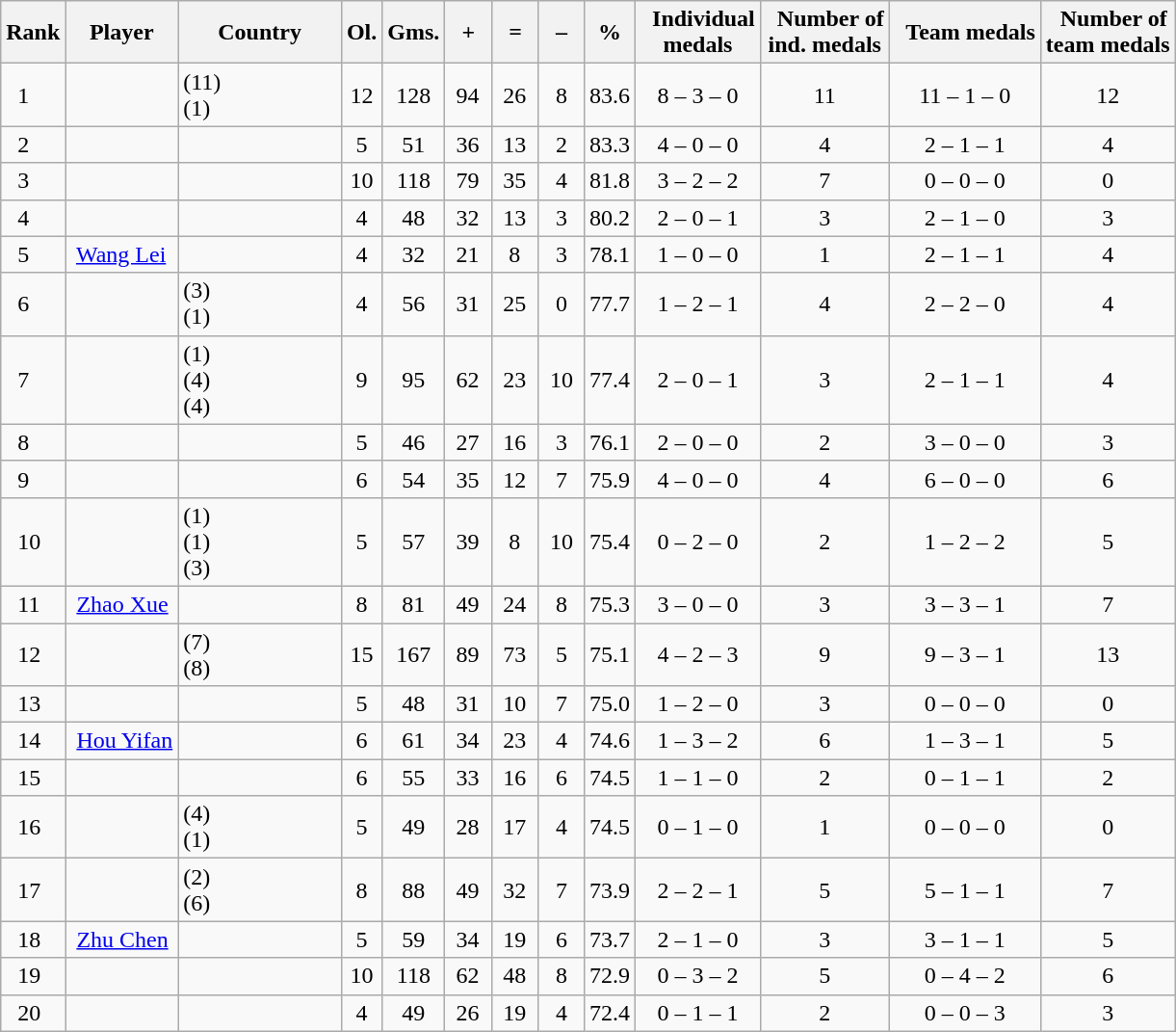<table class="wikitable sortable" style="text-align:left;">
<tr>
<th>Rank<br></th>
<th>Player</th>
<th>      Country      </th>
<th>Ol.</th>
<th>Gms.</th>
<th class="unsortable">  +  </th>
<th class="unsortable">  =  </th>
<th class="unsortable">  –  </th>
<th> % </th>
<th class="unsortable">  Individual<br>medals</th>
<th>  Number of<br>ind. medals</th>
<th class="unsortable">  Team medals</th>
<th>  Number of<br> team medals</th>
</tr>
<tr>
<td>  1</td>
<td> </td>
<td> (11)<br>  (1)</td>
<td style="text-align:center">12</td>
<td style="text-align:center">128</td>
<td> 94</td>
<td> 26</td>
<td>  8</td>
<td style="text-align:center">83.6</td>
<td style="text-align:center">8 – 3 – 0</td>
<td style="text-align:center">11</td>
<td style="text-align:center">11 – 1 – 0</td>
<td style="text-align:center">12</td>
</tr>
<tr>
<td>  2</td>
<td> </td>
<td></td>
<td style="text-align:center">5</td>
<td style="text-align:center">51</td>
<td> 36</td>
<td> 13</td>
<td>  2</td>
<td style="text-align:center">83.3</td>
<td style="text-align:center">4 – 0 – 0</td>
<td style="text-align:center">4</td>
<td style="text-align:center">2 – 1 – 1</td>
<td style="text-align:center">4</td>
</tr>
<tr>
<td>  3</td>
<td> </td>
<td></td>
<td style="text-align:center">10</td>
<td style="text-align:center">118</td>
<td> 79</td>
<td> 35</td>
<td>  4</td>
<td style="text-align:center">81.8</td>
<td style="text-align:center">3 – 2 – 2</td>
<td style="text-align:center">7</td>
<td style="text-align:center">0 – 0 – 0</td>
<td style="text-align:center">0</td>
</tr>
<tr>
<td>  4</td>
<td> </td>
<td></td>
<td style="text-align:center">4</td>
<td style="text-align:center">48</td>
<td> 32</td>
<td> 13</td>
<td>  3</td>
<td style="text-align:center">80.2</td>
<td style="text-align:center">2 – 0 – 1</td>
<td style="text-align:center">3</td>
<td style="text-align:center">2 – 1 – 0</td>
<td style="text-align:center">3</td>
</tr>
<tr>
<td>  5</td>
<td> <a href='#'>Wang Lei</a></td>
<td></td>
<td style="text-align:center">4</td>
<td style="text-align:center">32</td>
<td> 21</td>
<td>  8</td>
<td>  3</td>
<td style="text-align:center">78.1</td>
<td style="text-align:center">1 – 0 – 0</td>
<td style="text-align:center">1</td>
<td style="text-align:center">2 – 1 – 1</td>
<td style="text-align:center">4</td>
</tr>
<tr>
<td>  6</td>
<td> </td>
<td> (3)<br>  (1)</td>
<td style="text-align:center">4</td>
<td style="text-align:center">56</td>
<td> 31</td>
<td> 25</td>
<td>  0</td>
<td style="text-align:center">77.7</td>
<td style="text-align:center">1 – 2 – 1</td>
<td style="text-align:center">4</td>
<td style="text-align:center">2 – 2 – 0</td>
<td style="text-align:center">4</td>
</tr>
<tr>
<td>  7</td>
<td> </td>
<td> (1)<br> (4)<br> (4)</td>
<td style="text-align:center">9</td>
<td style="text-align:center">95</td>
<td> 62</td>
<td> 23</td>
<td> 10</td>
<td style="text-align:center">77.4</td>
<td style="text-align:center">2 – 0 – 1</td>
<td style="text-align:center">3</td>
<td style="text-align:center">2 – 1 – 1</td>
<td style="text-align:center">4</td>
</tr>
<tr>
<td>  8</td>
<td> </td>
<td></td>
<td style="text-align:center">5</td>
<td style="text-align:center">46</td>
<td> 27</td>
<td> 16</td>
<td>  3</td>
<td style="text-align:center">76.1</td>
<td style="text-align:center">2 – 0 – 0</td>
<td style="text-align:center">2</td>
<td style="text-align:center">3 – 0 – 0</td>
<td style="text-align:center">3</td>
</tr>
<tr>
<td>  9</td>
<td> </td>
<td></td>
<td style="text-align:center">6</td>
<td style="text-align:center">54</td>
<td> 35</td>
<td> 12</td>
<td>  7</td>
<td style="text-align:center">75.9</td>
<td style="text-align:center">4 – 0 – 0</td>
<td style="text-align:center">4</td>
<td style="text-align:center">6 – 0 – 0</td>
<td style="text-align:center">6</td>
</tr>
<tr>
<td>  10</td>
<td> </td>
<td> (1)<br> (1)<br> (3)</td>
<td style="text-align:center">5</td>
<td style="text-align:center">57</td>
<td> 39</td>
<td>  8</td>
<td> 10</td>
<td style="text-align:center">75.4</td>
<td style="text-align:center">0 – 2 – 0</td>
<td style="text-align:center">2</td>
<td style="text-align:center">1 – 2 – 2</td>
<td style="text-align:center">5</td>
</tr>
<tr>
<td>  11</td>
<td> <a href='#'>Zhao Xue</a></td>
<td></td>
<td style="text-align:center">8</td>
<td style="text-align:center">81</td>
<td> 49</td>
<td> 24</td>
<td>  8</td>
<td style="text-align:center">75.3</td>
<td style="text-align:center">3 – 0 – 0</td>
<td style="text-align:center">3</td>
<td style="text-align:center">3 – 3 – 1</td>
<td style="text-align:center">7</td>
</tr>
<tr>
<td>  12</td>
<td> </td>
<td> (7)<br>  (8)</td>
<td style="text-align:center">15</td>
<td style="text-align:center">167</td>
<td> 89</td>
<td> 73</td>
<td>  5</td>
<td style="text-align:center">75.1</td>
<td style="text-align:center">4 – 2 – 3</td>
<td style="text-align:center">9</td>
<td style="text-align:center">9 – 3 – 1</td>
<td style="text-align:center">13</td>
</tr>
<tr>
<td>  13</td>
<td> </td>
<td></td>
<td style="text-align:center">5</td>
<td style="text-align:center">48</td>
<td> 31</td>
<td> 10</td>
<td>  7</td>
<td style="text-align:center">75.0</td>
<td style="text-align:center">1 – 2 – 0</td>
<td style="text-align:center">3</td>
<td style="text-align:center">0 – 0 – 0</td>
<td style="text-align:center">0</td>
</tr>
<tr>
<td>  14</td>
<td> <a href='#'>Hou Yifan</a></td>
<td></td>
<td style="text-align:center">6</td>
<td style="text-align:center">61</td>
<td> 34</td>
<td> 23</td>
<td>  4</td>
<td style="text-align:center">74.6</td>
<td style="text-align:center">1 – 3 – 2</td>
<td style="text-align:center">6</td>
<td style="text-align:center">1 – 3 – 1</td>
<td style="text-align:center">5</td>
</tr>
<tr>
<td>  15</td>
<td> </td>
<td></td>
<td style="text-align:center">6</td>
<td style="text-align:center">55</td>
<td> 33</td>
<td> 16</td>
<td>  6</td>
<td style="text-align:center">74.5</td>
<td style="text-align:center">1 – 1 – 0</td>
<td style="text-align:center">2</td>
<td style="text-align:center">0 – 1 – 1</td>
<td style="text-align:center">2</td>
</tr>
<tr>
<td>  16</td>
<td> </td>
<td> (4)<br>  (1)</td>
<td style="text-align:center">5</td>
<td style="text-align:center">49</td>
<td> 28</td>
<td> 17</td>
<td>  4</td>
<td style="text-align:center">74.5</td>
<td style="text-align:center">0 – 1 – 0</td>
<td style="text-align:center">1</td>
<td style="text-align:center">0 – 0 – 0</td>
<td style="text-align:center">0</td>
</tr>
<tr>
<td>  17</td>
<td> </td>
<td> (2)<br>  (6)</td>
<td style="text-align:center">8</td>
<td style="text-align:center">88</td>
<td> 49</td>
<td> 32</td>
<td>  7</td>
<td style="text-align:center">73.9</td>
<td style="text-align:center">2 – 2 – 1</td>
<td style="text-align:center">5</td>
<td style="text-align:center">5 – 1 – 1</td>
<td style="text-align:center">7</td>
</tr>
<tr>
<td>  18</td>
<td> <a href='#'>Zhu Chen</a></td>
<td></td>
<td style="text-align:center">5</td>
<td style="text-align:center">59</td>
<td> 34</td>
<td> 19</td>
<td>  6</td>
<td style="text-align:center">73.7</td>
<td style="text-align:center">2 – 1 – 0</td>
<td style="text-align:center">3</td>
<td style="text-align:center">3 – 1 – 1</td>
<td style="text-align:center">5</td>
</tr>
<tr>
<td>  19</td>
<td> </td>
<td></td>
<td style="text-align:center">10</td>
<td style="text-align:center">118</td>
<td> 62</td>
<td> 48</td>
<td>  8</td>
<td style="text-align:center">72.9</td>
<td style="text-align:center">0 – 3 – 2</td>
<td style="text-align:center">5</td>
<td style="text-align:center">0 – 4 – 2</td>
<td style="text-align:center">6</td>
</tr>
<tr>
<td>  20</td>
<td> </td>
<td></td>
<td style="text-align:center">4</td>
<td style="text-align:center">49</td>
<td> 26</td>
<td> 19</td>
<td>  4</td>
<td style="text-align:center">72.4</td>
<td style="text-align:center">0 – 1 – 1</td>
<td style="text-align:center">2</td>
<td style="text-align:center">0 – 0 – 3</td>
<td style="text-align:center">3</td>
</tr>
</table>
